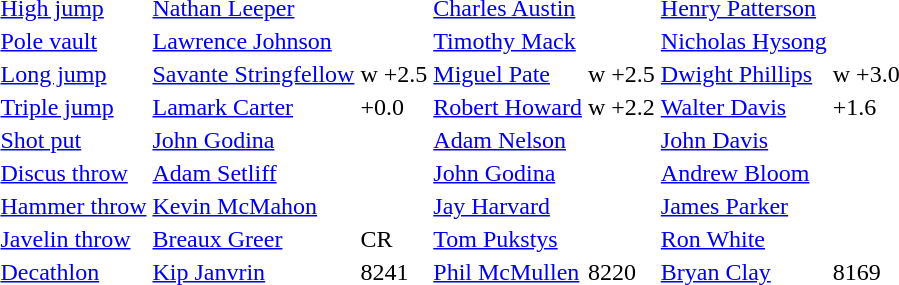<table>
<tr>
<td><a href='#'>High jump</a></td>
<td><a href='#'>Nathan Leeper</a></td>
<td></td>
<td><a href='#'>Charles Austin</a></td>
<td></td>
<td><a href='#'>Henry Patterson</a></td>
<td></td>
</tr>
<tr>
<td><a href='#'>Pole vault</a></td>
<td><a href='#'>Lawrence Johnson</a></td>
<td></td>
<td><a href='#'>Timothy Mack</a></td>
<td></td>
<td><a href='#'>Nicholas Hysong</a></td>
<td></td>
</tr>
<tr>
<td><a href='#'>Long jump</a></td>
<td><a href='#'>Savante Stringfellow</a></td>
<td>w +2.5</td>
<td><a href='#'>Miguel Pate</a></td>
<td>w +2.5</td>
<td><a href='#'>Dwight Phillips</a></td>
<td>w +3.0</td>
</tr>
<tr>
<td><a href='#'>Triple jump</a></td>
<td><a href='#'>Lamark Carter</a></td>
<td> +0.0</td>
<td><a href='#'>Robert Howard</a></td>
<td>w +2.2</td>
<td><a href='#'>Walter Davis</a></td>
<td> +1.6</td>
</tr>
<tr>
<td><a href='#'>Shot put</a></td>
<td><a href='#'>John Godina</a></td>
<td></td>
<td><a href='#'>Adam Nelson</a></td>
<td></td>
<td><a href='#'>John Davis</a></td>
<td></td>
</tr>
<tr>
<td><a href='#'>Discus throw</a></td>
<td><a href='#'>Adam Setliff</a></td>
<td></td>
<td><a href='#'>John Godina</a></td>
<td></td>
<td><a href='#'>Andrew Bloom</a></td>
<td></td>
</tr>
<tr>
<td><a href='#'>Hammer throw</a></td>
<td><a href='#'>Kevin McMahon</a></td>
<td></td>
<td><a href='#'>Jay Harvard</a></td>
<td></td>
<td><a href='#'>James Parker</a></td>
<td></td>
</tr>
<tr>
<td><a href='#'>Javelin throw</a></td>
<td><a href='#'>Breaux Greer</a></td>
<td> CR</td>
<td><a href='#'>Tom Pukstys</a></td>
<td></td>
<td><a href='#'>Ron White</a></td>
<td></td>
</tr>
<tr>
<td><a href='#'>Decathlon</a></td>
<td><a href='#'>Kip Janvrin</a></td>
<td>8241</td>
<td><a href='#'>Phil McMullen</a></td>
<td>8220</td>
<td><a href='#'>Bryan Clay</a></td>
<td>8169</td>
</tr>
</table>
